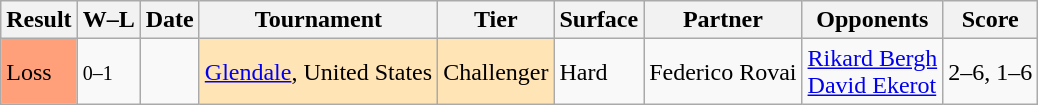<table class="sortable wikitable">
<tr>
<th>Result</th>
<th class="unsortable">W–L</th>
<th>Date</th>
<th>Tournament</th>
<th>Tier</th>
<th>Surface</th>
<th>Partner</th>
<th>Opponents</th>
<th class="unsortable">Score</th>
</tr>
<tr>
<td style="background:#ffa07a;">Loss</td>
<td><small>0–1</small></td>
<td></td>
<td style="background:moccasin;"><a href='#'>Glendale</a>, United States</td>
<td style="background:moccasin;">Challenger</td>
<td>Hard</td>
<td> Federico Rovai</td>
<td> <a href='#'>Rikard Bergh</a> <br>  <a href='#'>David Ekerot</a></td>
<td>2–6, 1–6</td>
</tr>
</table>
